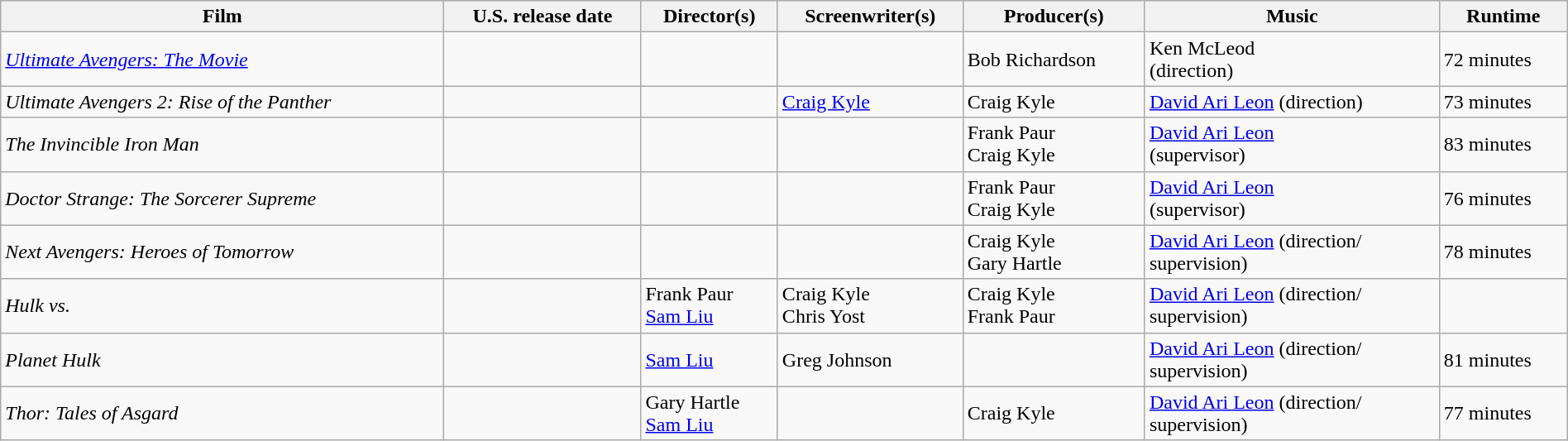<table class="wikitable plainrowheaders" style="text-align:center" border="1" width=100%>
<tr>
<th>Film</th>
<th>U.S. release date</th>
<th>Director(s)</th>
<th>Screenwriter(s)</th>
<th>Producer(s)</th>
<th>Music</th>
<th>Runtime</th>
</tr>
<tr>
<td style="text-align:left"><em><a href='#'>Ultimate Avengers: The Movie</a></em></td>
<td></td>
<td style="text-align:left"></td>
<td style="text-align:left"></td>
<td style="text-align:left">Bob Richardson</td>
<td style="text-align:left">Ken McLeod<br>(direction)</td>
<td style="text-align:left">72 minutes</td>
</tr>
<tr>
<td style="text-align:left"><em>Ultimate Avengers 2: Rise of the Panther</em></td>
<td></td>
<td style="text-align:left"></td>
<td style="text-align:left"><a href='#'>Craig Kyle</a></td>
<td style="text-align:left">Craig Kyle </td>
<td style="text-align:left"><a href='#'>David Ari Leon</a> (direction)</td>
<td style="text-align:left">73 minutes</td>
</tr>
<tr>
<td style="text-align:left"><em>The Invincible Iron Man</em></td>
<td></td>
<td style="text-align:left"></td>
<td style="text-align:left"></td>
<td style="text-align:left">Frank Paur<br>Craig Kyle </td>
<td style="text-align:left"><a href='#'>David Ari Leon</a><br>(supervisor)</td>
<td style="text-align:left">83 minutes</td>
</tr>
<tr>
<td style="text-align:left"><em>Doctor Strange: The Sorcerer Supreme</em></td>
<td></td>
<td style="text-align:left"></td>
<td style="text-align:left"></td>
<td style="text-align:left">Frank Paur<br>Craig Kyle </td>
<td style="text-align:left"><a href='#'>David Ari Leon</a><br>(supervisor)</td>
<td style="text-align:left">76 minutes</td>
</tr>
<tr>
<td style="text-align:left"><em>Next Avengers: Heroes of Tomorrow</em></td>
<td></td>
<td style="text-align:left"></td>
<td style="text-align:left"></td>
<td style="text-align:left">Craig Kyle<br>Gary Hartle</td>
<td style="text-align:left"><a href='#'>David Ari Leon</a> (direction/<br>supervision)</td>
<td style="text-align:left">78 minutes</td>
</tr>
<tr>
<td style="text-align:left"><em>Hulk vs.</em></td>
<td></td>
<td style="text-align:left">Frank Paur <br><a href='#'>Sam Liu</a></td>
<td style="text-align:left">Craig Kyle<br>Chris Yost</td>
<td style="text-align:left">Craig Kyle<br>Frank Paur</td>
<td style="text-align:left"><a href='#'>David Ari Leon</a> (direction/<br>supervision)</td>
<td style="text-align:left"></td>
</tr>
<tr>
<td style="text-align:left"><em>Planet Hulk</em></td>
<td></td>
<td style="text-align:left"><a href='#'>Sam Liu</a></td>
<td style="text-align:left">Greg Johnson</td>
<td style="text-align:left"></td>
<td style="text-align:left"><a href='#'>David Ari Leon</a> (direction/<br>supervision)</td>
<td style="text-align:left">81 minutes</td>
</tr>
<tr>
<td style="text-align:left"><em>Thor: Tales of Asgard</em></td>
<td></td>
<td style="text-align:left">Gary Hartle <br><a href='#'>Sam Liu</a> </td>
<td style="text-align:left"></td>
<td style="text-align:left">Craig Kyle</td>
<td style="text-align:left"><a href='#'>David Ari Leon</a> (direction/<br>supervision)</td>
<td style="text-align:left">77 minutes</td>
</tr>
</table>
